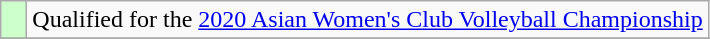<table class="wikitable" style="text-align: left;">
<tr>
<td width=10px bgcolor=#ccffcc></td>
<td>Qualified for the <a href='#'>2020 Asian Women's Club Volleyball Championship</a></td>
</tr>
<tr>
</tr>
</table>
